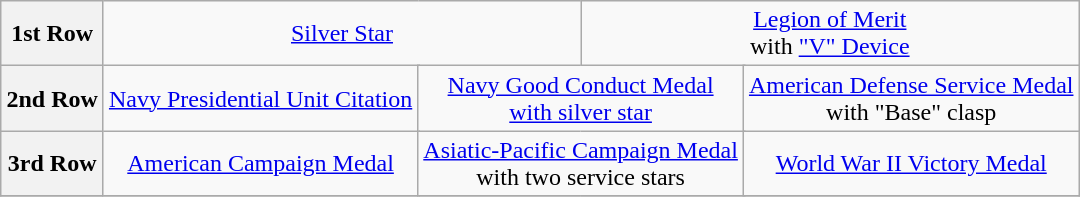<table class="wikitable" style="margin:1em auto; text-align:center;">
<tr>
<th>1st Row</th>
<td colspan="6"><a href='#'>Silver Star</a></td>
<td colspan="6"><a href='#'>Legion of Merit</a><br> with <a href='#'>"V" Device</a></td>
</tr>
<tr>
<th>2nd Row</th>
<td colspan="4"><a href='#'>Navy Presidential Unit Citation</a></td>
<td colspan="4"><a href='#'>Navy Good Conduct Medal<br> with silver star</a></td>
<td colspan="4"><a href='#'>American Defense Service Medal</a> <br>with "Base" clasp</td>
</tr>
<tr>
<th>3rd Row</th>
<td colspan="4"><a href='#'>American Campaign Medal</a></td>
<td colspan="4"><a href='#'>Asiatic-Pacific Campaign Medal</a> <br>with two service stars</td>
<td colspan="4"><a href='#'>World War II Victory Medal</a></td>
</tr>
<tr>
</tr>
</table>
